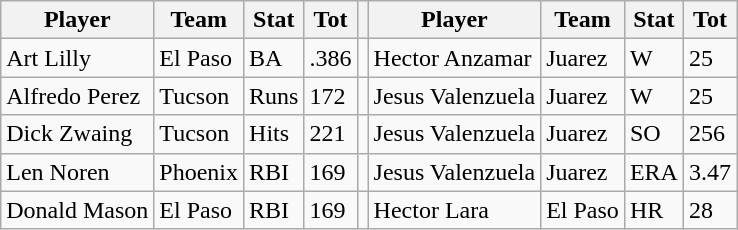<table class="wikitable">
<tr>
<th>Player</th>
<th>Team</th>
<th>Stat</th>
<th>Tot</th>
<th></th>
<th>Player</th>
<th>Team</th>
<th>Stat</th>
<th>Tot</th>
</tr>
<tr>
<td>Art Lilly</td>
<td>El Paso</td>
<td>BA</td>
<td>.386</td>
<td></td>
<td>Hector Anzamar</td>
<td>Juarez</td>
<td>W</td>
<td>25</td>
</tr>
<tr>
<td>Alfredo Perez</td>
<td>Tucson</td>
<td>Runs</td>
<td>172</td>
<td></td>
<td>Jesus Valenzuela</td>
<td>Juarez</td>
<td>W</td>
<td>25</td>
</tr>
<tr>
<td>Dick Zwaing</td>
<td>Tucson</td>
<td>Hits</td>
<td>221</td>
<td></td>
<td>Jesus Valenzuela</td>
<td>Juarez</td>
<td>SO</td>
<td>256</td>
</tr>
<tr>
<td>Len Noren</td>
<td>Phoenix</td>
<td>RBI</td>
<td>169</td>
<td></td>
<td>Jesus Valenzuela</td>
<td>Juarez</td>
<td>ERA</td>
<td>3.47</td>
</tr>
<tr>
<td>Donald Mason</td>
<td>El Paso</td>
<td>RBI</td>
<td>169</td>
<td></td>
<td>Hector Lara</td>
<td>El Paso</td>
<td>HR</td>
<td>28</td>
</tr>
</table>
